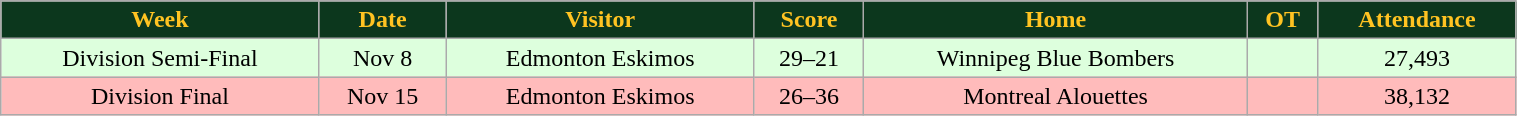<table class="wikitable" width="80%">
<tr align="center" style="background:#0C371D;color:#ffc322;">
<td><strong>Week</strong></td>
<td><strong>Date</strong></td>
<td><strong>Visitor</strong></td>
<td><strong>Score</strong></td>
<td><strong>Home</strong></td>
<td><strong>OT</strong></td>
<td><strong>Attendance</strong></td>
</tr>
<tr align="center" bgcolor="#ddffdd">
<td>Division Semi-Final</td>
<td>Nov 8</td>
<td>Edmonton Eskimos</td>
<td>29–21</td>
<td>Winnipeg Blue Bombers</td>
<td></td>
<td>27,493</td>
</tr>
<tr align="center" bgcolor="#ffbbbb">
<td>Division Final</td>
<td>Nov 15</td>
<td>Edmonton Eskimos</td>
<td>26–36</td>
<td>Montreal Alouettes</td>
<td></td>
<td>38,132</td>
</tr>
</table>
